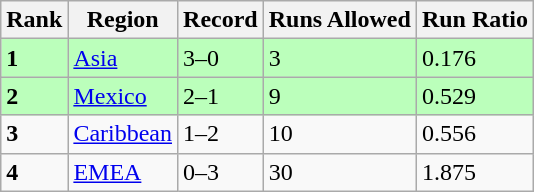<table class="wikitable">
<tr>
<th>Rank</th>
<th>Region</th>
<th>Record</th>
<th>Runs Allowed</th>
<th>Run Ratio</th>
</tr>
<tr bgcolor=#bbffbb>
<td><strong>1</strong></td>
<td> <a href='#'>Asia</a></td>
<td>3–0</td>
<td>3</td>
<td>0.176</td>
</tr>
<tr bgcolor=#bbffbb>
<td><strong>2</strong></td>
<td> <a href='#'>Mexico</a></td>
<td>2–1</td>
<td>9</td>
<td>0.529</td>
</tr>
<tr>
<td><strong>3</strong></td>
<td> <a href='#'>Caribbean</a></td>
<td>1–2</td>
<td>10</td>
<td>0.556</td>
</tr>
<tr>
<td><strong>4</strong></td>
<td> <a href='#'>EMEA</a></td>
<td>0–3</td>
<td>30</td>
<td>1.875</td>
</tr>
</table>
